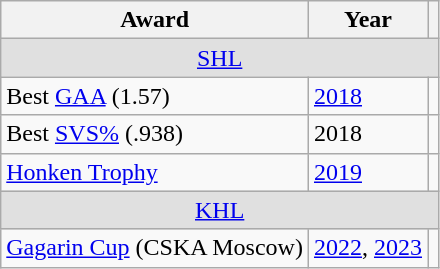<table class="wikitable">
<tr>
<th>Award</th>
<th>Year</th>
<th></th>
</tr>
<tr ALIGN="center" bgcolor="#e0e0e0">
<td colspan="3"><a href='#'>SHL</a></td>
</tr>
<tr>
<td>Best <a href='#'>GAA</a> (1.57)</td>
<td><a href='#'>2018</a></td>
<td></td>
</tr>
<tr>
<td>Best <a href='#'>SVS%</a> (.938)</td>
<td>2018</td>
<td></td>
</tr>
<tr>
<td><a href='#'>Honken Trophy</a></td>
<td><a href='#'>2019</a></td>
<td></td>
</tr>
<tr ALIGN="center" bgcolor="#e0e0e0">
<td colspan="3"><a href='#'>KHL</a></td>
</tr>
<tr>
<td><a href='#'>Gagarin Cup</a> (CSKA Moscow)</td>
<td><a href='#'>2022</a>, <a href='#'>2023</a></td>
<td></td>
</tr>
</table>
